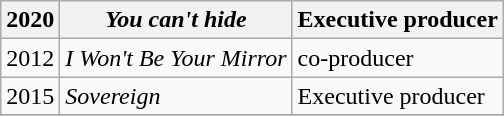<table class="wikitable sortable">
<tr>
<th>2020</th>
<th><em>You can't hide</em></th>
<th>Executive producer</th>
</tr>
<tr>
<td>2012</td>
<td><em>I Won't Be Your Mirror</em></td>
<td>co-producer</td>
</tr>
<tr>
<td>2015</td>
<td><em>Sovereign</em></td>
<td>Executive producer</td>
</tr>
<tr>
</tr>
</table>
